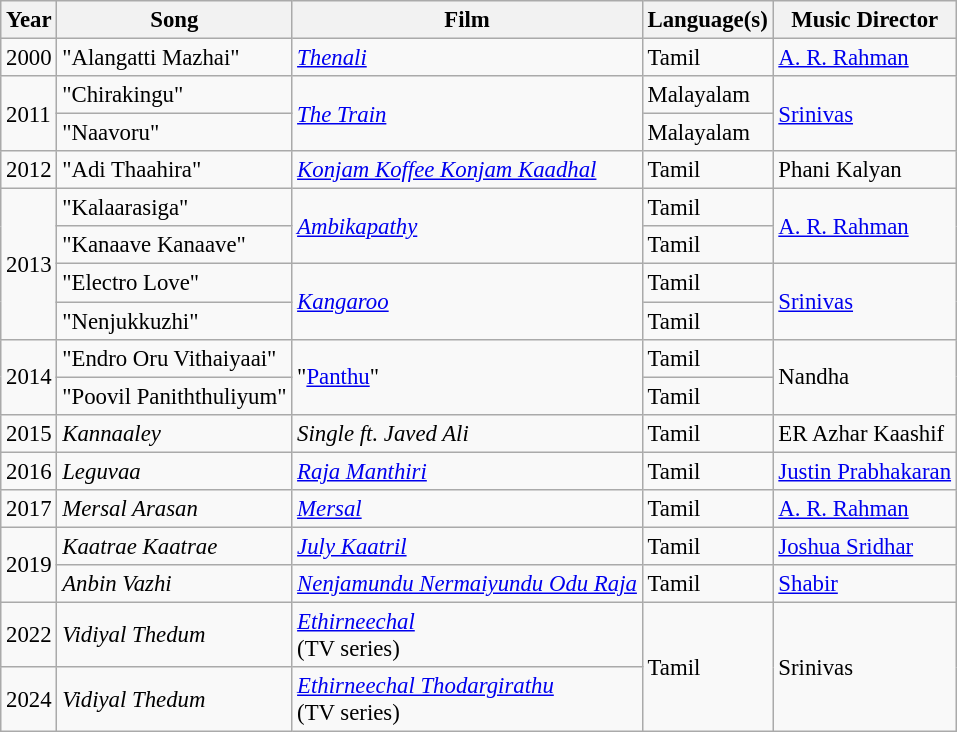<table class="wikitable" style="font-size: 95%;">
<tr>
<th>Year</th>
<th>Song</th>
<th>Film</th>
<th>Language(s)</th>
<th>Music Director</th>
</tr>
<tr>
<td>2000</td>
<td>"Alangatti Mazhai"</td>
<td><em><a href='#'>Thenali</a></em></td>
<td>Tamil</td>
<td><a href='#'>A. R. Rahman</a></td>
</tr>
<tr>
<td rowspan="2">2011</td>
<td>"Chirakingu"</td>
<td rowspan="2"><em><a href='#'>The Train</a></em></td>
<td>Malayalam</td>
<td rowspan="2"><a href='#'>Srinivas</a></td>
</tr>
<tr>
<td>"Naavoru"</td>
<td>Malayalam</td>
</tr>
<tr>
<td>2012</td>
<td>"Adi Thaahira"</td>
<td><em><a href='#'>Konjam Koffee Konjam Kaadhal</a></em></td>
<td>Tamil</td>
<td>Phani Kalyan</td>
</tr>
<tr>
<td rowspan="4">2013</td>
<td>"Kalaarasiga"</td>
<td rowspan="2"><em><a href='#'>Ambikapathy</a></em></td>
<td>Tamil</td>
<td rowspan="2"><a href='#'>A. R. Rahman</a></td>
</tr>
<tr>
<td>"Kanaave Kanaave"</td>
<td>Tamil</td>
</tr>
<tr>
<td>"Electro Love"</td>
<td rowspan="2"><em><a href='#'>Kangaroo</a></em></td>
<td>Tamil</td>
<td rowspan="2"><a href='#'>Srinivas</a></td>
</tr>
<tr>
<td>"Nenjukkuzhi"</td>
<td>Tamil</td>
</tr>
<tr>
<td rowspan="2">2014</td>
<td>"Endro Oru Vithaiyaai"</td>
<td rowspan="2">"<a href='#'>Panthu</a>"</td>
<td>Tamil</td>
<td rowspan="2">Nandha</td>
</tr>
<tr>
<td>"Poovil Paniththuliyum"</td>
<td>Tamil</td>
</tr>
<tr>
<td>2015</td>
<td><em>Kannaaley</em></td>
<td><em>Single ft. Javed Ali</em></td>
<td>Tamil</td>
<td>ER Azhar Kaashif</td>
</tr>
<tr>
<td>2016</td>
<td><em>Leguvaa</em></td>
<td><em><a href='#'>Raja Manthiri</a></em></td>
<td>Tamil</td>
<td><a href='#'>Justin Prabhakaran</a></td>
</tr>
<tr>
<td>2017</td>
<td><em>Mersal Arasan</em></td>
<td><em><a href='#'>Mersal</a></em></td>
<td>Tamil</td>
<td><a href='#'>A. R. Rahman</a></td>
</tr>
<tr>
<td rowspan="2">2019</td>
<td><em>Kaatrae Kaatrae</em></td>
<td><em><a href='#'>July Kaatril</a></em></td>
<td>Tamil</td>
<td><a href='#'>Joshua Sridhar</a></td>
</tr>
<tr>
<td><em>Anbin Vazhi</em></td>
<td><em><a href='#'>Nenjamundu Nermaiyundu Odu Raja</a></em></td>
<td>Tamil</td>
<td><a href='#'>Shabir</a></td>
</tr>
<tr>
<td>2022</td>
<td><em>Vidiyal Thedum</em></td>
<td><em><a href='#'>Ethirneechal</a></em><br>(TV series)</td>
<td rowspan="2">Tamil</td>
<td rowspan="2">Srinivas</td>
</tr>
<tr>
<td>2024</td>
<td><em>Vidiyal Thedum</em></td>
<td><em><a href='#'>Ethirneechal Thodargirathu</a></em><br>(TV series)</td>
</tr>
</table>
